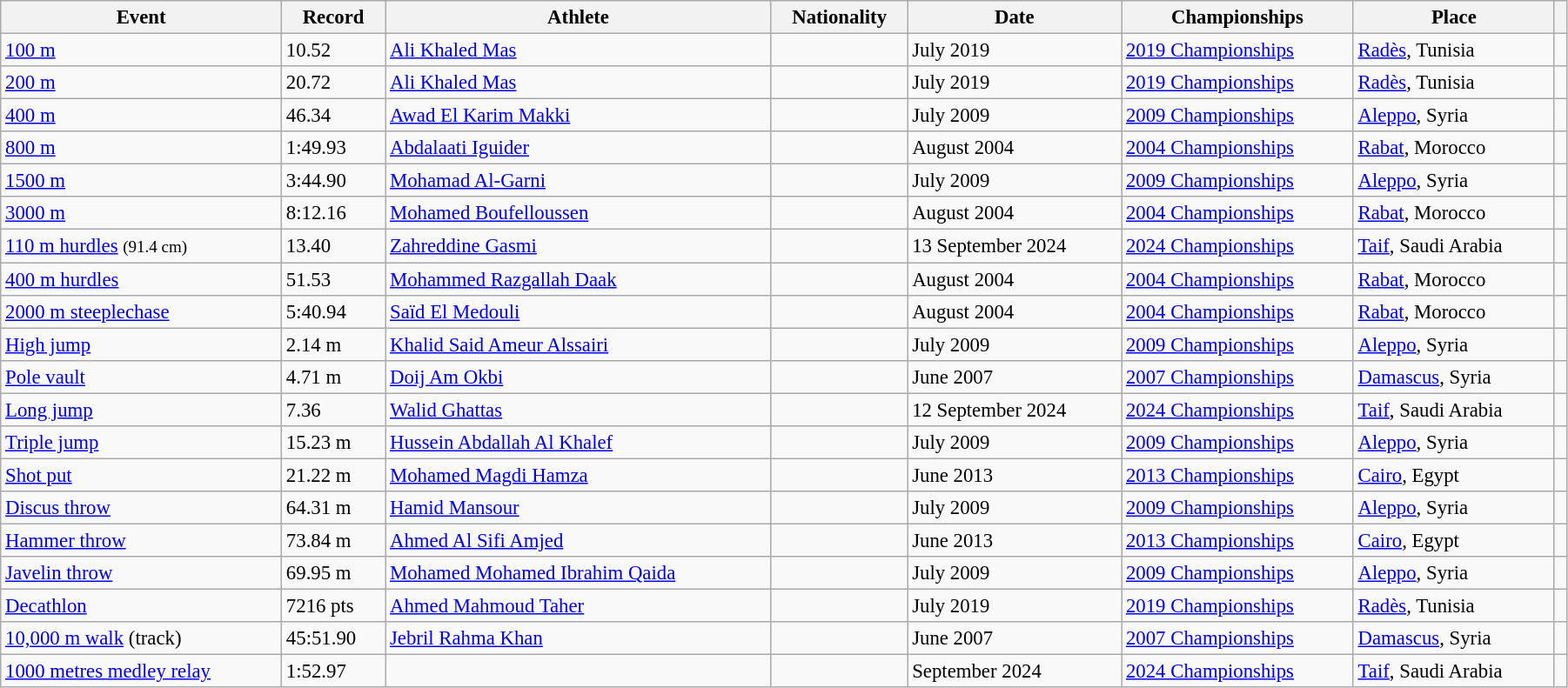<table class="wikitable" style="font-size:95%; width: 95%;">
<tr>
<th>Event</th>
<th>Record</th>
<th>Athlete</th>
<th>Nationality</th>
<th>Date</th>
<th>Championships</th>
<th>Place</th>
<th></th>
</tr>
<tr>
<td><a href='#'>100 m</a></td>
<td>10.52</td>
<td><a href='#'>Ali Khaled Mas</a></td>
<td></td>
<td>July 2019</td>
<td><a href='#'>2019 Championships</a></td>
<td><a href='#'>Radès</a>, Tunisia</td>
<td></td>
</tr>
<tr>
<td><a href='#'>200 m</a></td>
<td>20.72</td>
<td><a href='#'>Ali Khaled Mas</a></td>
<td></td>
<td>July 2019</td>
<td><a href='#'>2019 Championships</a></td>
<td><a href='#'>Radès</a>, Tunisia</td>
<td></td>
</tr>
<tr>
<td><a href='#'>400 m</a></td>
<td>46.34</td>
<td><a href='#'>Awad El Karim Makki</a></td>
<td></td>
<td>July 2009</td>
<td><a href='#'>2009 Championships</a></td>
<td><a href='#'>Aleppo</a>, Syria</td>
<td></td>
</tr>
<tr>
<td><a href='#'>800 m</a></td>
<td>1:49.93</td>
<td><a href='#'>Abdalaati Iguider</a></td>
<td></td>
<td>August 2004</td>
<td><a href='#'>2004 Championships</a></td>
<td><a href='#'>Rabat</a>, Morocco</td>
<td></td>
</tr>
<tr>
<td><a href='#'>1500 m</a></td>
<td>3:44.90</td>
<td><a href='#'>Mohamad Al-Garni</a></td>
<td></td>
<td>July 2009</td>
<td><a href='#'>2009 Championships</a></td>
<td><a href='#'>Aleppo</a>, Syria</td>
<td></td>
</tr>
<tr>
<td><a href='#'>3000 m</a></td>
<td>8:12.16</td>
<td><a href='#'>Mohamed Boufelloussen</a></td>
<td></td>
<td>August 2004</td>
<td><a href='#'>2004 Championships</a></td>
<td><a href='#'>Rabat</a>, Morocco</td>
<td></td>
</tr>
<tr>
<td><a href='#'>110 m hurdles</a> <small>(91.4 cm)</small></td>
<td>13.40 </td>
<td><a href='#'>Zahreddine Gasmi</a></td>
<td></td>
<td>13 September 2024</td>
<td><a href='#'>2024 Championships</a></td>
<td><a href='#'>Taif</a>, Saudi Arabia</td>
<td></td>
</tr>
<tr>
<td><a href='#'>400 m hurdles</a></td>
<td>51.53</td>
<td><a href='#'>Mohammed Razgallah Daak</a></td>
<td></td>
<td>August 2004</td>
<td><a href='#'>2004 Championships</a></td>
<td><a href='#'>Rabat</a>, Morocco</td>
<td></td>
</tr>
<tr>
<td><a href='#'>2000 m steeplechase</a></td>
<td>5:40.94</td>
<td><a href='#'>Saïd El Medouli</a></td>
<td></td>
<td>August 2004</td>
<td><a href='#'>2004 Championships</a></td>
<td><a href='#'>Rabat</a>, Morocco</td>
<td></td>
</tr>
<tr>
<td><a href='#'>High jump</a></td>
<td>2.14 m</td>
<td><a href='#'>Khalid Said Ameur Alssairi</a></td>
<td></td>
<td>July 2009</td>
<td><a href='#'>2009 Championships</a></td>
<td><a href='#'>Aleppo</a>, Syria</td>
<td></td>
</tr>
<tr>
<td><a href='#'>Pole vault</a></td>
<td>4.71 m</td>
<td><a href='#'>Doij Am Okbi</a></td>
<td></td>
<td>June 2007</td>
<td><a href='#'>2007 Championships</a></td>
<td><a href='#'>Damascus</a>, Syria</td>
<td></td>
</tr>
<tr>
<td><a href='#'>Long jump</a></td>
<td>7.36 </td>
<td><a href='#'>Walid Ghattas</a></td>
<td></td>
<td>12 September 2024</td>
<td><a href='#'>2024 Championships</a></td>
<td><a href='#'>Taif</a>, Saudi Arabia</td>
<td></td>
</tr>
<tr>
<td><a href='#'>Triple jump</a></td>
<td>15.23 m</td>
<td><a href='#'>Hussein Abdallah Al Khalef</a></td>
<td></td>
<td>July 2009</td>
<td><a href='#'>2009 Championships</a></td>
<td><a href='#'>Aleppo</a>, Syria</td>
<td></td>
</tr>
<tr>
<td><a href='#'>Shot put</a></td>
<td>21.22 m</td>
<td><a href='#'>Mohamed Magdi Hamza</a></td>
<td></td>
<td>June 2013</td>
<td><a href='#'>2013 Championships</a></td>
<td><a href='#'>Cairo</a>, Egypt</td>
<td></td>
</tr>
<tr>
<td><a href='#'>Discus throw</a></td>
<td>64.31 m</td>
<td><a href='#'>Hamid Mansour</a></td>
<td></td>
<td>July 2009</td>
<td><a href='#'>2009 Championships</a></td>
<td><a href='#'>Aleppo</a>, Syria</td>
<td></td>
</tr>
<tr>
<td><a href='#'>Hammer throw</a></td>
<td>73.84 m</td>
<td><a href='#'>Ahmed Al Sifi Amjed</a></td>
<td></td>
<td>June 2013</td>
<td><a href='#'>2013 Championships</a></td>
<td><a href='#'>Cairo</a>, Egypt</td>
<td></td>
</tr>
<tr>
<td><a href='#'>Javelin throw</a></td>
<td>69.95 m</td>
<td><a href='#'>Mohamed Mohamed Ibrahim Qaida</a></td>
<td></td>
<td>July 2009</td>
<td><a href='#'>2009 Championships</a></td>
<td><a href='#'>Aleppo</a>, Syria</td>
<td></td>
</tr>
<tr>
<td><a href='#'>Decathlon</a></td>
<td>7216 pts </td>
<td><a href='#'>Ahmed Mahmoud Taher</a></td>
<td></td>
<td>July 2019</td>
<td><a href='#'>2019 Championships</a></td>
<td><a href='#'>Radès</a>, Tunisia</td>
<td></td>
</tr>
<tr>
<td><a href='#'>10,000 m walk</a> (track)</td>
<td>45:51.90</td>
<td><a href='#'>Jebril Rahma Khan</a></td>
<td></td>
<td>June 2007</td>
<td><a href='#'>2007 Championships</a></td>
<td><a href='#'>Damascus</a>, Syria</td>
<td></td>
</tr>
<tr>
<td><a href='#'>1000 metres medley relay</a></td>
<td>1:52.97</td>
<td></td>
<td></td>
<td>September 2024</td>
<td><a href='#'>2024 Championships</a></td>
<td><a href='#'>Taif</a>, Saudi Arabia</td>
<td></td>
</tr>
</table>
